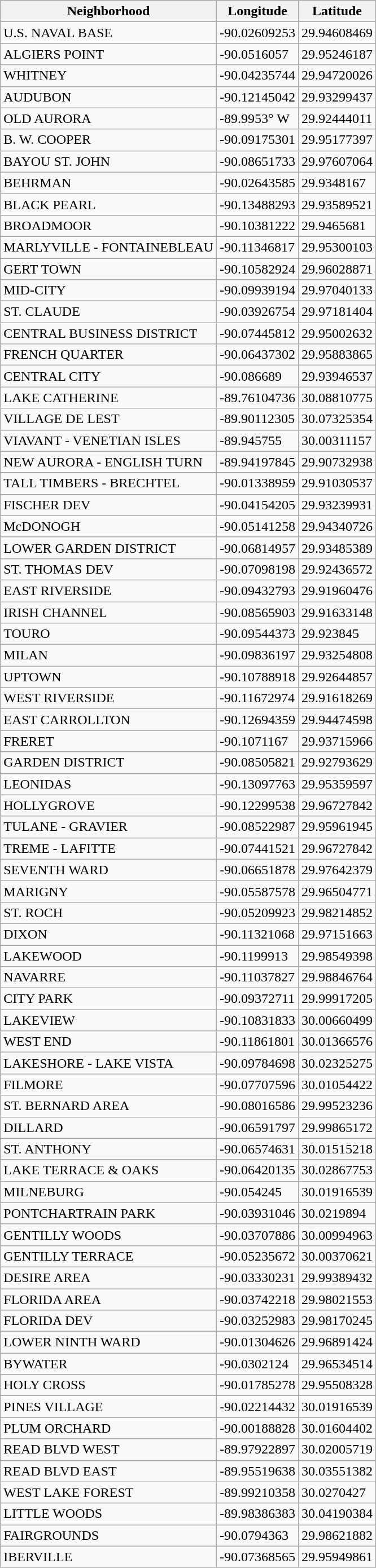<table class="wikitable sortable">
<tr>
<th>Neighborhood</th>
<th>Longitude</th>
<th>Latitude</th>
</tr>
<tr>
<td>U.S. NAVAL BASE</td>
<td>-90.02609253</td>
<td>29.94608469</td>
</tr>
<tr>
<td>ALGIERS POINT</td>
<td>-90.0516057</td>
<td>29.95246187</td>
</tr>
<tr>
<td>WHITNEY</td>
<td>-90.04235744</td>
<td>29.94720026</td>
</tr>
<tr>
<td>AUDUBON</td>
<td>-90.12145042</td>
<td>29.93299437</td>
</tr>
<tr>
<td>OLD AURORA</td>
<td>-89.9953° W</td>
<td>29.92444011</td>
</tr>
<tr>
<td>B. W. COOPER</td>
<td>-90.09175301</td>
<td>29.95177397</td>
</tr>
<tr>
<td>BAYOU ST. JOHN</td>
<td>-90.08651733</td>
<td>29.97607064</td>
</tr>
<tr>
<td>BEHRMAN</td>
<td>-90.02643585</td>
<td>29.9348167</td>
</tr>
<tr>
<td>BLACK PEARL</td>
<td>-90.13488293</td>
<td>29.93589521</td>
</tr>
<tr>
<td>BROADMOOR</td>
<td>-90.10381222</td>
<td>29.9465681</td>
</tr>
<tr>
<td>MARLYVILLE - FONTAINEBLEAU</td>
<td>-90.11346817</td>
<td>29.95300103</td>
</tr>
<tr>
<td>GERT TOWN</td>
<td>-90.10582924</td>
<td>29.96028871</td>
</tr>
<tr>
<td>MID-CITY</td>
<td>-90.09939194</td>
<td>29.97040133</td>
</tr>
<tr>
<td>ST. CLAUDE</td>
<td>-90.03926754</td>
<td>29.97181404</td>
</tr>
<tr>
<td>CENTRAL BUSINESS DISTRICT</td>
<td>-90.07445812</td>
<td>29.95002632</td>
</tr>
<tr>
<td>FRENCH QUARTER</td>
<td>-90.06437302</td>
<td>29.95883865</td>
</tr>
<tr>
<td>CENTRAL CITY</td>
<td>-90.086689</td>
<td>29.93946537</td>
</tr>
<tr>
<td>LAKE CATHERINE</td>
<td>-89.76104736</td>
<td>30.08810775</td>
</tr>
<tr>
<td>VILLAGE DE LEST</td>
<td>-89.90112305</td>
<td>30.07325354</td>
</tr>
<tr>
<td>VIAVANT - VENETIAN ISLES</td>
<td>-89.945755</td>
<td>30.00311157</td>
</tr>
<tr>
<td>NEW AURORA - ENGLISH TURN</td>
<td>-89.94197845</td>
<td>29.90732938</td>
</tr>
<tr>
<td>TALL TIMBERS - BRECHTEL</td>
<td>-90.01338959</td>
<td>29.91030537</td>
</tr>
<tr>
<td>FISCHER DEV</td>
<td>-90.04154205</td>
<td>29.93239931</td>
</tr>
<tr>
<td>McDONOGH</td>
<td>-90.05141258</td>
<td>29.94340726</td>
</tr>
<tr>
<td>LOWER GARDEN DISTRICT</td>
<td>-90.06814957</td>
<td>29.93485389</td>
</tr>
<tr>
<td>ST. THOMAS DEV</td>
<td>-90.07098198</td>
<td>29.92436572</td>
</tr>
<tr>
<td>EAST RIVERSIDE</td>
<td>-90.09432793</td>
<td>29.91960476</td>
</tr>
<tr>
<td>IRISH CHANNEL</td>
<td>-90.08565903</td>
<td>29.91633148</td>
</tr>
<tr>
<td>TOURO</td>
<td>-90.09544373</td>
<td>29.923845</td>
</tr>
<tr>
<td>MILAN</td>
<td>-90.09836197</td>
<td>29.93254808</td>
</tr>
<tr>
<td>UPTOWN</td>
<td>-90.10788918</td>
<td>29.92644857</td>
</tr>
<tr>
<td>WEST RIVERSIDE</td>
<td>-90.11672974</td>
<td>29.91618269</td>
</tr>
<tr>
<td>EAST CARROLLTON</td>
<td>-90.12694359</td>
<td>29.94474598</td>
</tr>
<tr>
<td>FRERET</td>
<td>-90.1071167</td>
<td>29.93715966</td>
</tr>
<tr>
<td>GARDEN DISTRICT</td>
<td>-90.08505821</td>
<td>29.92793629</td>
</tr>
<tr>
<td>LEONIDAS</td>
<td>-90.13097763</td>
<td>29.95359597</td>
</tr>
<tr>
<td>HOLLYGROVE</td>
<td>-90.12299538</td>
<td>29.96727842</td>
</tr>
<tr>
<td>TULANE - GRAVIER</td>
<td>-90.08522987</td>
<td>29.95961945</td>
</tr>
<tr>
<td>TREME - LAFITTE</td>
<td>-90.07441521</td>
<td>29.96727842</td>
</tr>
<tr>
<td>SEVENTH WARD</td>
<td>-90.06651878</td>
<td>29.97642379</td>
</tr>
<tr>
<td>MARIGNY</td>
<td>-90.05587578</td>
<td>29.96504771</td>
</tr>
<tr>
<td>ST. ROCH</td>
<td>-90.05209923</td>
<td>29.98214852</td>
</tr>
<tr>
<td>DIXON</td>
<td>-90.11321068</td>
<td>29.97151663</td>
</tr>
<tr>
<td>LAKEWOOD</td>
<td>-90.1199913</td>
<td>29.98549398</td>
</tr>
<tr>
<td>NAVARRE</td>
<td>-90.11037827</td>
<td>29.98846764</td>
</tr>
<tr>
<td>CITY PARK</td>
<td>-90.09372711</td>
<td>29.99917205</td>
</tr>
<tr>
<td>LAKEVIEW</td>
<td>-90.10831833</td>
<td>30.00660499</td>
</tr>
<tr>
<td>WEST END</td>
<td>-90.11861801</td>
<td>30.01366576</td>
</tr>
<tr>
<td>LAKESHORE - LAKE VISTA</td>
<td>-90.09784698</td>
<td>30.02325275</td>
</tr>
<tr>
<td>FILMORE</td>
<td>-90.07707596</td>
<td>30.01054422</td>
</tr>
<tr>
<td>ST. BERNARD AREA</td>
<td>-90.08016586</td>
<td>29.99523236</td>
</tr>
<tr>
<td>DILLARD</td>
<td>-90.06591797</td>
<td>29.99865172</td>
</tr>
<tr>
<td>ST.   ANTHONY</td>
<td>-90.06574631</td>
<td>30.01515218</td>
</tr>
<tr>
<td>LAKE TERRACE & OAKS</td>
<td>-90.06420135</td>
<td>30.02867753</td>
</tr>
<tr>
<td>MILNEBURG</td>
<td>-90.054245</td>
<td>30.01916539</td>
</tr>
<tr>
<td>PONTCHARTRAIN PARK</td>
<td>-90.03931046</td>
<td>30.0219894</td>
</tr>
<tr>
<td>GENTILLY WOODS</td>
<td>-90.03707886</td>
<td>30.00994963</td>
</tr>
<tr>
<td>GENTILLY TERRACE</td>
<td>-90.05235672</td>
<td>30.00370621</td>
</tr>
<tr>
<td>DESIRE AREA</td>
<td>-90.03330231</td>
<td>29.99389432</td>
</tr>
<tr>
<td>FLORIDA AREA</td>
<td>-90.03742218</td>
<td>29.98021553</td>
</tr>
<tr>
<td>FLORIDA DEV</td>
<td>-90.03252983</td>
<td>29.98170245</td>
</tr>
<tr>
<td>LOWER NINTH WARD</td>
<td>-90.01304626</td>
<td>29.96891424</td>
</tr>
<tr>
<td>BYWATER</td>
<td>-90.0302124</td>
<td>29.96534514</td>
</tr>
<tr>
<td>HOLY CROSS</td>
<td>-90.01785278</td>
<td>29.95508328</td>
</tr>
<tr>
<td>PINES VILLAGE</td>
<td>-90.02214432</td>
<td>30.01916539</td>
</tr>
<tr>
<td>PLUM ORCHARD</td>
<td>-90.00188828</td>
<td>30.01604402</td>
</tr>
<tr>
<td>READ BLVD WEST</td>
<td>-89.97922897</td>
<td>30.02005719</td>
</tr>
<tr>
<td>READ BLVD EAST</td>
<td>-89.95519638</td>
<td>30.03551382</td>
</tr>
<tr>
<td>WEST LAKE FOREST</td>
<td>-89.99210358</td>
<td>30.0270427</td>
</tr>
<tr>
<td>LITTLE WOODS</td>
<td>-89.98386383</td>
<td>30.04190384</td>
</tr>
<tr>
<td>FAIRGROUNDS</td>
<td>-90.0794363</td>
<td>29.98621882</td>
</tr>
<tr>
<td>IBERVILLE</td>
<td>-90.07368565</td>
<td>29.95949861</td>
</tr>
</table>
